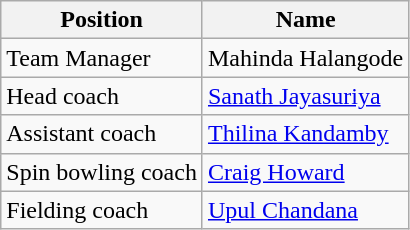<table class="wikitable">
<tr>
<th>Position</th>
<th>Name</th>
</tr>
<tr>
<td>Team Manager</td>
<td>Mahinda Halangode</td>
</tr>
<tr>
<td>Head coach</td>
<td><a href='#'>Sanath Jayasuriya</a></td>
</tr>
<tr>
<td>Assistant coach</td>
<td><a href='#'>Thilina Kandamby</a></td>
</tr>
<tr>
<td>Spin bowling coach</td>
<td><a href='#'>Craig Howard</a></td>
</tr>
<tr>
<td>Fielding coach</td>
<td><a href='#'>Upul Chandana</a></td>
</tr>
</table>
